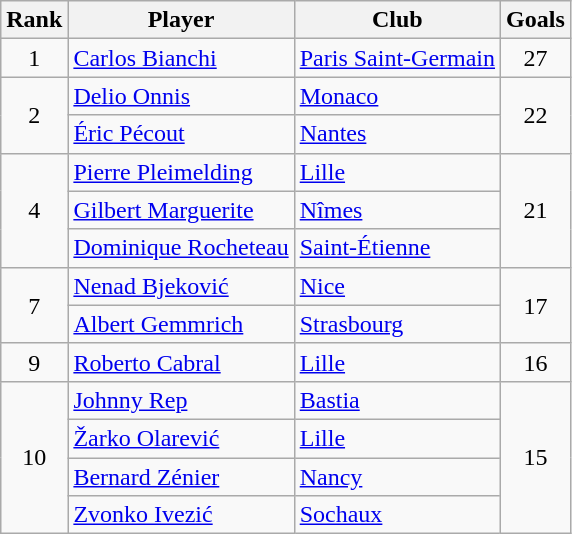<table class="wikitable" style="text-align:center">
<tr>
<th>Rank</th>
<th>Player</th>
<th>Club</th>
<th>Goals</th>
</tr>
<tr>
<td>1</td>
<td align="left"> <a href='#'>Carlos Bianchi</a></td>
<td align="left"><a href='#'>Paris Saint-Germain</a></td>
<td>27</td>
</tr>
<tr>
<td rowspan="2">2</td>
<td align="left"> <a href='#'>Delio Onnis</a></td>
<td align="left"><a href='#'>Monaco</a></td>
<td rowspan="2">22</td>
</tr>
<tr>
<td align="left"> <a href='#'>Éric Pécout</a></td>
<td align="left"><a href='#'>Nantes</a></td>
</tr>
<tr>
<td rowspan="3">4</td>
<td align="left"> <a href='#'>Pierre Pleimelding</a></td>
<td align="left"><a href='#'>Lille</a></td>
<td rowspan="3">21</td>
</tr>
<tr>
<td align="left"> <a href='#'>Gilbert Marguerite</a></td>
<td align="left"><a href='#'>Nîmes</a></td>
</tr>
<tr>
<td align="left"> <a href='#'>Dominique Rocheteau</a></td>
<td align="left"><a href='#'>Saint-Étienne</a></td>
</tr>
<tr>
<td rowspan="2">7</td>
<td align="left"> <a href='#'>Nenad Bjeković</a></td>
<td align="left"><a href='#'>Nice</a></td>
<td rowspan="2">17</td>
</tr>
<tr>
<td align="left"> <a href='#'>Albert Gemmrich</a></td>
<td align="left"><a href='#'>Strasbourg</a></td>
</tr>
<tr>
<td>9</td>
<td align="left"> <a href='#'>Roberto Cabral</a></td>
<td align="left"><a href='#'>Lille</a></td>
<td>16</td>
</tr>
<tr>
<td rowspan="4">10</td>
<td align="left"> <a href='#'>Johnny Rep</a></td>
<td align="left"><a href='#'>Bastia</a></td>
<td rowspan="4">15</td>
</tr>
<tr>
<td align="left"> <a href='#'>Žarko Olarević</a></td>
<td align="left"><a href='#'>Lille</a></td>
</tr>
<tr>
<td align="left"> <a href='#'>Bernard Zénier</a></td>
<td align="left"><a href='#'>Nancy</a></td>
</tr>
<tr>
<td align="left"> <a href='#'>Zvonko Ivezić</a></td>
<td align="left"><a href='#'>Sochaux</a></td>
</tr>
</table>
